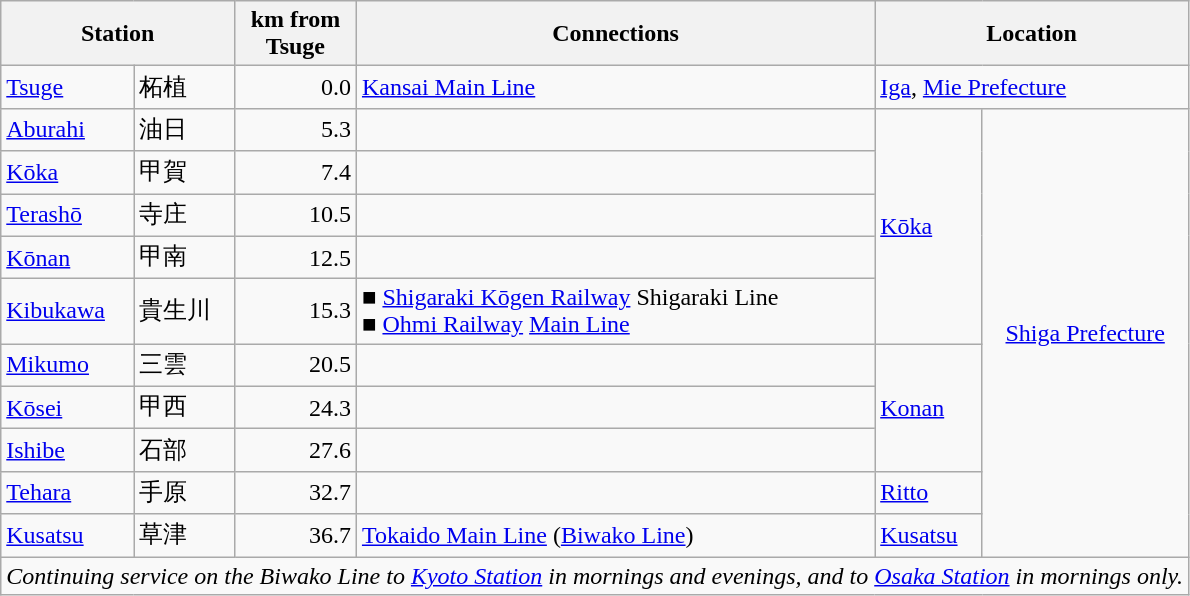<table table class=wikitable>
<tr>
<th colspan=2>Station</th>
<th>km from<br>Tsuge</th>
<th>Connections</th>
<th colspan="2">Location</th>
</tr>
<tr>
<td><a href='#'>Tsuge</a></td>
<td>柘植</td>
<td align="right">0.0</td>
<td> <a href='#'>Kansai Main Line</a></td>
<td colspan="2"><a href='#'>Iga</a>, <a href='#'>Mie Prefecture</a></td>
</tr>
<tr>
<td><a href='#'>Aburahi</a></td>
<td>油日</td>
<td align="right">5.3</td>
<td> </td>
<td rowspan="5"><a href='#'>Kōka</a></td>
<td rowspan="10" align="center"><a href='#'>Shiga Prefecture</a></td>
</tr>
<tr>
<td><a href='#'>Kōka</a></td>
<td>甲賀</td>
<td align="right">7.4</td>
<td> </td>
</tr>
<tr>
<td><a href='#'>Terashō</a></td>
<td>寺庄</td>
<td align="right">10.5</td>
<td> </td>
</tr>
<tr>
<td><a href='#'>Kōnan</a></td>
<td>甲南</td>
<td align="right">12.5</td>
<td> </td>
</tr>
<tr>
<td><a href='#'>Kibukawa</a></td>
<td>貴生川</td>
<td align="right">15.3</td>
<td><span>■</span> <a href='#'>Shigaraki Kōgen Railway</a> Shigaraki Line<br><span>■</span> <a href='#'>Ohmi Railway</a> <a href='#'>Main Line</a></td>
</tr>
<tr>
<td><a href='#'>Mikumo</a></td>
<td>三雲</td>
<td align="right">20.5</td>
<td> </td>
<td rowspan="3"><a href='#'>Konan</a></td>
</tr>
<tr>
<td><a href='#'>Kōsei</a></td>
<td>甲西</td>
<td align="right">24.3</td>
<td> </td>
</tr>
<tr>
<td><a href='#'>Ishibe</a></td>
<td>石部</td>
<td align="right">27.6</td>
<td> </td>
</tr>
<tr>
<td><a href='#'>Tehara</a></td>
<td>手原</td>
<td align="right">32.7</td>
<td> </td>
<td><a href='#'>Ritto</a></td>
</tr>
<tr>
<td><a href='#'>Kusatsu</a></td>
<td>草津</td>
<td align="right">36.7</td>
<td> <a href='#'>Tokaido Main Line</a> (<a href='#'>Biwako Line</a>)</td>
<td><a href='#'>Kusatsu</a></td>
</tr>
<tr>
<td colspan="6" align="center"><em>Continuing service on the Biwako Line to <a href='#'>Kyoto Station</a> in mornings and evenings, and to <a href='#'>Osaka Station</a> in mornings only.</em></td>
</tr>
</table>
